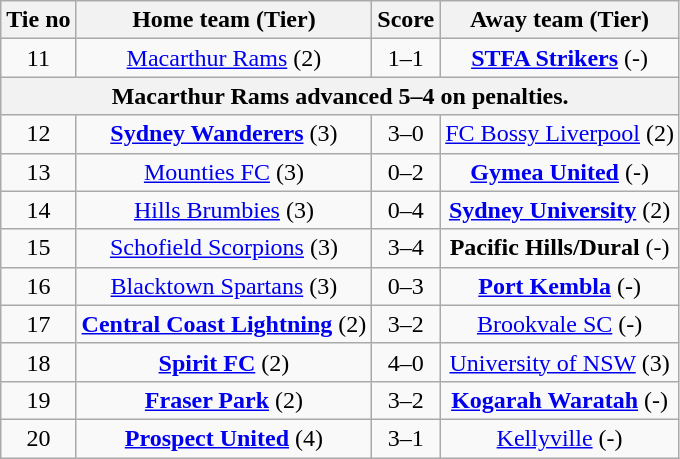<table class="wikitable" style="text-align:center">
<tr>
<th>Tie no</th>
<th>Home team (Tier)</th>
<th>Score</th>
<th>Away team (Tier)</th>
</tr>
<tr>
<td>11</td>
<td><a href='#'>Macarthur Rams</a> (2)</td>
<td>1–1</td>
<td><strong><a href='#'>STFA Strikers</a></strong> (-)</td>
</tr>
<tr>
<th colspan="5"><strong>Macarthur Rams advanced 5–4 on penalties.</strong></th>
</tr>
<tr>
<td>12</td>
<td><strong><a href='#'>Sydney Wanderers</a></strong> (3)</td>
<td>3–0</td>
<td><a href='#'>FC Bossy Liverpool</a> (2)</td>
</tr>
<tr>
<td>13</td>
<td><a href='#'>Mounties FC</a> (3)</td>
<td>0–2</td>
<td><strong><a href='#'>Gymea United</a></strong> (-)</td>
</tr>
<tr>
<td>14</td>
<td><a href='#'>Hills Brumbies</a> (3)</td>
<td>0–4</td>
<td><strong><a href='#'>Sydney University</a></strong> (2)</td>
</tr>
<tr>
<td>15</td>
<td><a href='#'>Schofield Scorpions</a> (3)</td>
<td>3–4</td>
<td><strong>Pacific Hills/Dural</strong> (-)</td>
</tr>
<tr>
<td>16</td>
<td><a href='#'>Blacktown Spartans</a> (3)</td>
<td>0–3</td>
<td><strong><a href='#'>Port Kembla</a></strong> (-)</td>
</tr>
<tr>
<td>17</td>
<td><strong><a href='#'>Central Coast Lightning</a></strong> (2)</td>
<td>3–2</td>
<td><a href='#'>Brookvale SC</a> (-)</td>
</tr>
<tr>
<td>18</td>
<td><strong><a href='#'>Spirit FC</a></strong> (2)</td>
<td>4–0</td>
<td><a href='#'>University of NSW</a> (3)</td>
</tr>
<tr>
<td>19</td>
<td><strong><a href='#'>Fraser Park</a></strong> (2)</td>
<td>3–2</td>
<td><strong><a href='#'>Kogarah Waratah</a></strong> (-)</td>
</tr>
<tr>
<td>20</td>
<td><strong><a href='#'>Prospect United</a></strong> (4)</td>
<td>3–1</td>
<td><a href='#'>Kellyville</a> (-)</td>
</tr>
</table>
